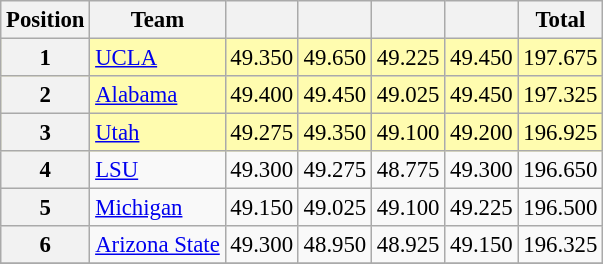<table class="wikitable sortable" style="text-align:center; font-size:95%">
<tr>
<th scope=col>Position</th>
<th scope=col>Team</th>
<th scope=col></th>
<th scope=col></th>
<th scope=col></th>
<th scope=col></th>
<th scope=col>Total</th>
</tr>
<tr bgcolor=fffcaf>
<th scope=row>1</th>
<td align=left><a href='#'>UCLA</a></td>
<td>49.350</td>
<td>49.650</td>
<td>49.225</td>
<td>49.450</td>
<td>197.675</td>
</tr>
<tr bgcolor=fffcaf>
<th scope=row>2</th>
<td align=left><a href='#'>Alabama</a></td>
<td>49.400</td>
<td>49.450</td>
<td>49.025</td>
<td>49.450</td>
<td>197.325</td>
</tr>
<tr bgcolor=fffcaf>
<th scope=row>3</th>
<td align=left><a href='#'>Utah</a></td>
<td>49.275</td>
<td>49.350</td>
<td>49.100</td>
<td>49.200</td>
<td>196.925</td>
</tr>
<tr>
<th scope=row>4</th>
<td align=left><a href='#'>LSU</a></td>
<td>49.300</td>
<td>49.275</td>
<td>48.775</td>
<td>49.300</td>
<td>196.650</td>
</tr>
<tr>
<th scope=row>5</th>
<td align=left><a href='#'>Michigan</a></td>
<td>49.150</td>
<td>49.025</td>
<td>49.100</td>
<td>49.225</td>
<td>196.500</td>
</tr>
<tr>
<th scope=row>6</th>
<td align=left><a href='#'>Arizona State</a></td>
<td>49.300</td>
<td>48.950</td>
<td>48.925</td>
<td>49.150</td>
<td>196.325</td>
</tr>
<tr>
</tr>
</table>
